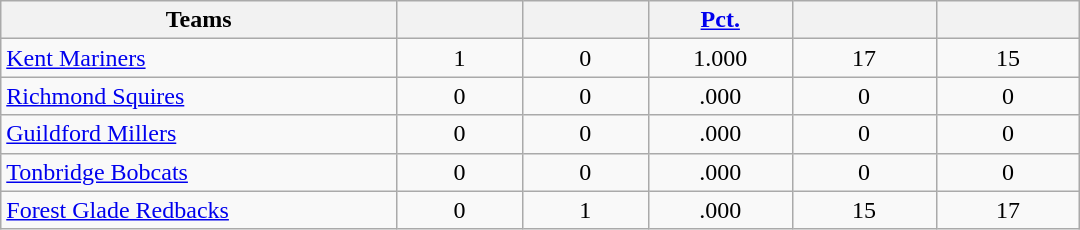<table class="wikitable sortable" width="57%" style="text-align:center;">
<tr>
<th width="22%">Teams</th>
<th width="7%"></th>
<th width="7%"></th>
<th width="8%"><a href='#'>Pct.</a></th>
<th width="8%"></th>
<th width="8%"></th>
</tr>
<tr>
<td align=left><a href='#'>Kent Mariners</a></td>
<td>1</td>
<td>0</td>
<td>1.000</td>
<td>17</td>
<td>15</td>
</tr>
<tr>
<td align=left><a href='#'>Richmond Squires</a></td>
<td>0</td>
<td>0</td>
<td>.000</td>
<td>0</td>
<td>0</td>
</tr>
<tr>
<td align=left><a href='#'>Guildford Millers</a></td>
<td>0</td>
<td>0</td>
<td>.000</td>
<td>0</td>
<td>0</td>
</tr>
<tr>
<td align=left><a href='#'>Tonbridge Bobcats</a></td>
<td>0</td>
<td>0</td>
<td>.000</td>
<td>0</td>
<td>0</td>
</tr>
<tr>
<td align=left><a href='#'>Forest Glade Redbacks</a></td>
<td>0</td>
<td>1</td>
<td>.000</td>
<td>15</td>
<td>17</td>
</tr>
</table>
